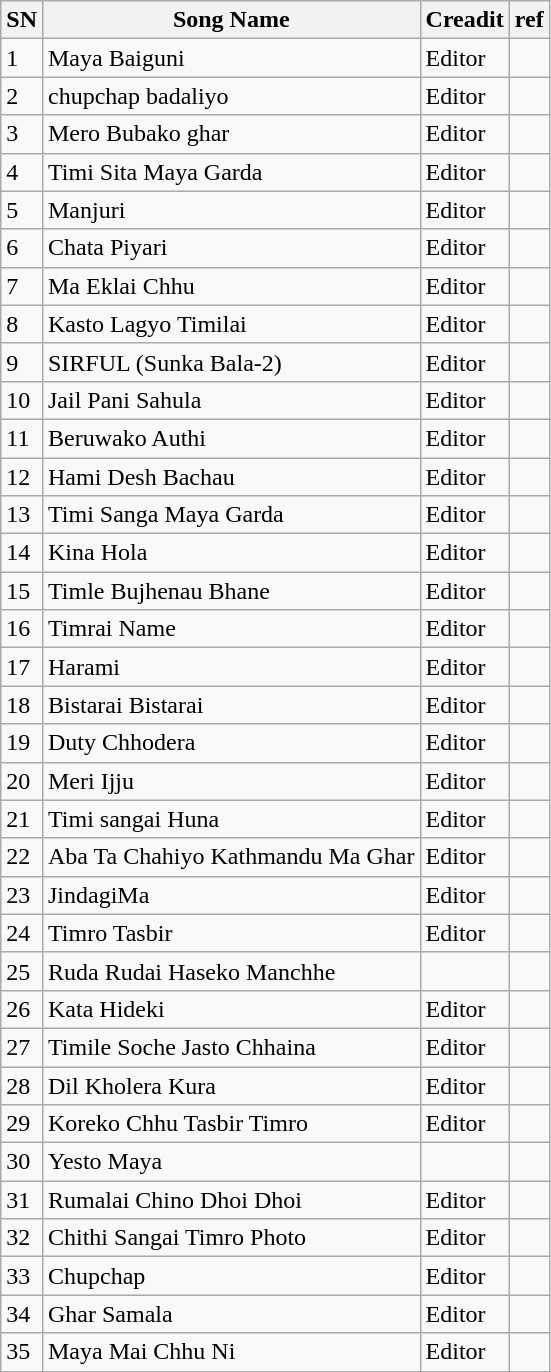<table class="wikitable sortable">
<tr>
<th>SN</th>
<th>Song Name</th>
<th>Creadit</th>
<th>ref</th>
</tr>
<tr>
<td>1</td>
<td>Maya Baiguni</td>
<td>Editor</td>
<td></td>
</tr>
<tr>
<td>2</td>
<td>chupchap badaliyo</td>
<td>Editor</td>
<td></td>
</tr>
<tr>
<td>3</td>
<td>Mero Bubako ghar</td>
<td>Editor</td>
<td></td>
</tr>
<tr>
<td>4</td>
<td>Timi Sita Maya Garda</td>
<td>Editor</td>
<td></td>
</tr>
<tr>
<td>5</td>
<td>Manjuri</td>
<td>Editor</td>
<td></td>
</tr>
<tr>
<td>6</td>
<td>Chata Piyari</td>
<td>Editor</td>
<td></td>
</tr>
<tr>
<td>7</td>
<td>Ma Eklai Chhu</td>
<td>Editor</td>
<td></td>
</tr>
<tr>
<td>8</td>
<td>Kasto Lagyo Timilai</td>
<td>Editor</td>
<td></td>
</tr>
<tr>
<td>9</td>
<td>SIRFUL (Sunka Bala-2)</td>
<td>Editor</td>
<td></td>
</tr>
<tr>
<td>10</td>
<td>Jail Pani Sahula</td>
<td>Editor</td>
<td></td>
</tr>
<tr>
<td>11</td>
<td>Beruwako Authi</td>
<td>Editor</td>
<td></td>
</tr>
<tr>
<td>12</td>
<td>Hami Desh Bachau</td>
<td>Editor</td>
<td></td>
</tr>
<tr>
<td>13</td>
<td>Timi Sanga Maya Garda</td>
<td>Editor</td>
<td></td>
</tr>
<tr>
<td>14</td>
<td>Kina Hola</td>
<td>Editor</td>
<td></td>
</tr>
<tr>
<td>15</td>
<td>Timle Bujhenau Bhane</td>
<td>Editor</td>
<td></td>
</tr>
<tr>
<td>16</td>
<td>Timrai Name</td>
<td>Editor</td>
<td></td>
</tr>
<tr>
<td>17</td>
<td>Harami</td>
<td>Editor</td>
<td></td>
</tr>
<tr>
<td>18</td>
<td>Bistarai Bistarai</td>
<td>Editor</td>
<td></td>
</tr>
<tr>
<td>19</td>
<td>Duty Chhodera</td>
<td>Editor</td>
<td></td>
</tr>
<tr>
<td>20</td>
<td>Meri Ijju</td>
<td>Editor</td>
<td></td>
</tr>
<tr>
<td>21</td>
<td>Timi sangai Huna</td>
<td>Editor</td>
<td></td>
</tr>
<tr>
<td>22</td>
<td>Aba Ta Chahiyo Kathmandu Ma Ghar</td>
<td>Editor</td>
<td></td>
</tr>
<tr>
<td>23</td>
<td>JindagiMa</td>
<td>Editor</td>
<td></td>
</tr>
<tr>
<td>24</td>
<td>Timro Tasbir</td>
<td>Editor</td>
<td></td>
</tr>
<tr>
<td>25</td>
<td>Ruda Rudai Haseko Manchhe</td>
<td></td>
<td></td>
</tr>
<tr>
<td>26</td>
<td>Kata Hideki</td>
<td>Editor</td>
<td></td>
</tr>
<tr>
<td>27</td>
<td>Timile Soche Jasto Chhaina</td>
<td>Editor</td>
<td></td>
</tr>
<tr>
<td>28</td>
<td>Dil Kholera Kura</td>
<td>Editor</td>
<td></td>
</tr>
<tr>
<td>29</td>
<td>Koreko Chhu Tasbir Timro</td>
<td>Editor</td>
<td></td>
</tr>
<tr>
<td>30</td>
<td>Yesto Maya</td>
<td></td>
<td></td>
</tr>
<tr>
<td>31</td>
<td>Rumalai Chino Dhoi Dhoi</td>
<td>Editor</td>
<td></td>
</tr>
<tr>
<td>32</td>
<td>Chithi Sangai Timro Photo</td>
<td>Editor</td>
<td></td>
</tr>
<tr>
<td>33</td>
<td>Chupchap</td>
<td>Editor</td>
<td></td>
</tr>
<tr>
<td>34</td>
<td>Ghar Samala</td>
<td>Editor</td>
<td></td>
</tr>
<tr>
<td>35</td>
<td>Maya Mai Chhu Ni</td>
<td>Editor</td>
<td></td>
</tr>
</table>
